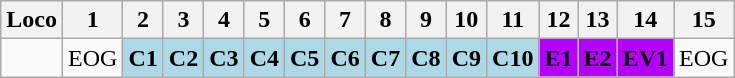<table class="wikitable plainrowheaders unsortable" style="text-align:center">
<tr>
<th>Loco</th>
<th>1</th>
<th>2</th>
<th>3</th>
<th>4</th>
<th>5</th>
<th>6</th>
<th>7</th>
<th>8</th>
<th>9</th>
<th>10</th>
<th>11</th>
<th>12</th>
<th>13</th>
<th>14</th>
<th>15</th>
</tr>
<tr>
<td></td>
<td>EOG</td>
<th rowspan="1" scope="col" style="background:#ADD8E6;">C1</th>
<th rowspan="1" scope="col" style="background:#ADD8E6;">C2</th>
<th rowspan="1" scope="col" style="background:#ADD8E6;">C3</th>
<th rowspan="1" scope="col" style="background:#ADD8E6;">C4</th>
<th rowspan="1" scope="col" style="background:#ADD8E6;">C5</th>
<th rowspan="1" scope="col" style="background:#ADD8E6;">C6</th>
<th rowspan="1" scope="col" style="background:#ADD8E6;">C7</th>
<th rowspan="1" scope="col" style="background:#ADD8E6;">C8</th>
<th rowspan="1" scope="col" style="background:#ADD8E6;">C9</th>
<th rowspan="1" scope="col" style="background:#ADD8E6;">C10</th>
<th rowspan="1" scope="col" style="background:#B200FA;">E1</th>
<th rowspan="1" scope="col" style="background:#B200FA;">E2</th>
<th rowspan="1" scope="col" style="background:#B200FA;">EV1</th>
<td>EOG</td>
</tr>
</table>
